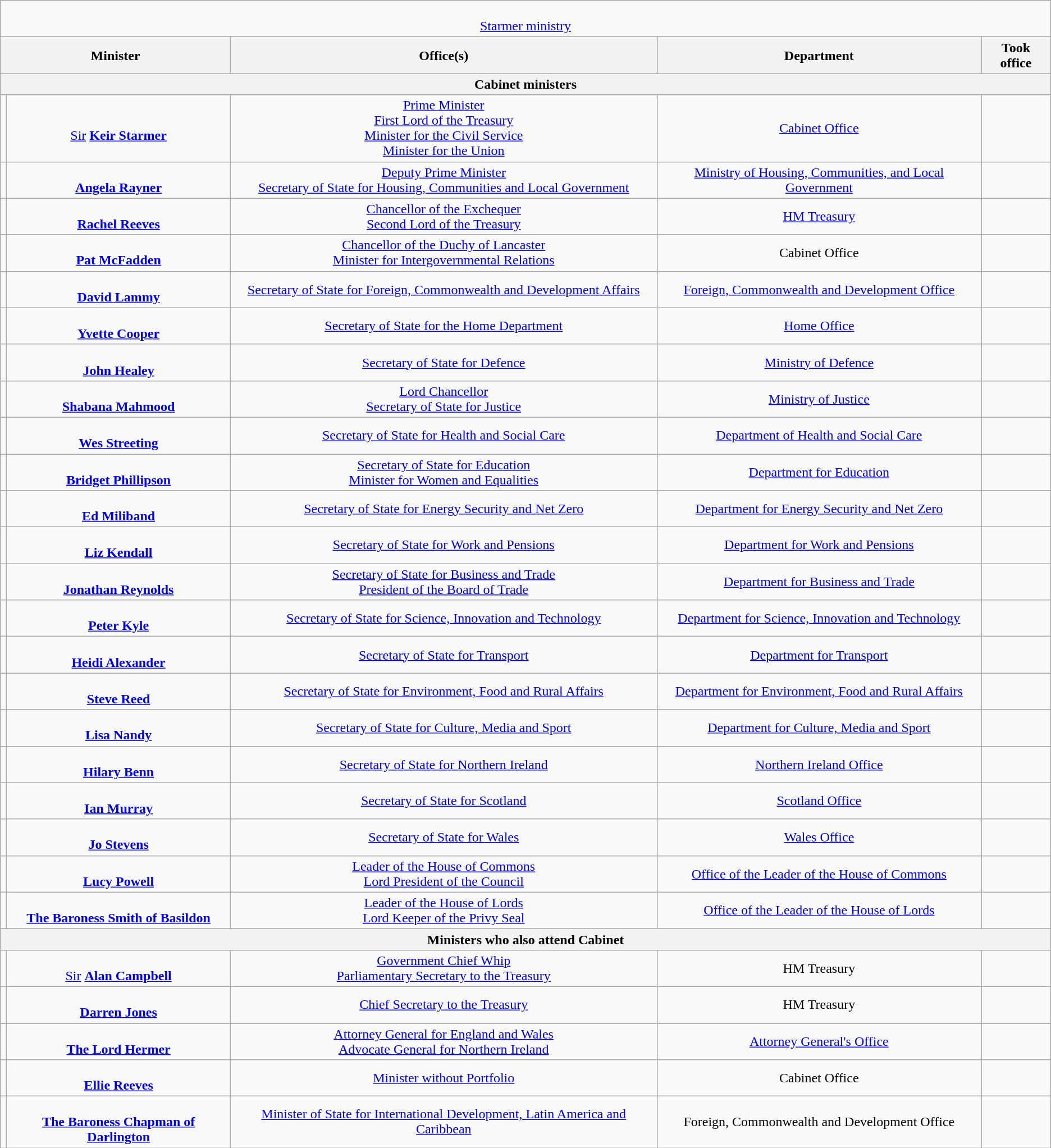<table class="wikitable" style="text-align:center">
<tr>
<td colspan=5><br><a href='#'>Starmer ministry</a></td>
</tr>
<tr>
<th colspan=2 scope="col">Minister<br></th>
<th>Office(s)</th>
<th>Department</th>
<th>Took office</th>
</tr>
<tr>
<th colspan=5>Cabinet ministers</th>
</tr>
<tr>
<td></td>
<td scope="row"><br><a href='#'>Sir</a> <strong><a href='#'>Keir Starmer</a></strong><br></td>
<td><a href='#'>Prime Minister</a><br><a href='#'>First Lord of the Treasury</a><br>
<a href='#'>Minister for the Civil Service</a><br>
<a href='#'>Minister for the Union</a></td>
<td><a href='#'>Cabinet Office</a></td>
<td></td>
</tr>
<tr>
<td></td>
<td scope="row"><br><strong><a href='#'>Angela Rayner</a></strong><br></td>
<td><a href='#'>Deputy Prime Minister</a><br><a href='#'>Secretary of State for Housing, Communities and Local Government</a></td>
<td><a href='#'>Ministry of Housing, Communities, and Local Government</a></td>
<td></td>
</tr>
<tr>
<td></td>
<td scope="row"><br><strong><a href='#'>Rachel Reeves</a></strong><br></td>
<td><a href='#'>Chancellor of the Exchequer</a><br><a href='#'>Second Lord of the Treasury</a></td>
<td><a href='#'>HM Treasury</a></td>
<td></td>
</tr>
<tr>
<td></td>
<td scope="row"><br><strong><a href='#'>Pat McFadden</a></strong><br></td>
<td><a href='#'>Chancellor of the Duchy of Lancaster</a><br><a href='#'>Minister for Intergovernmental Relations</a></td>
<td>Cabinet Office</td>
<td></td>
</tr>
<tr>
<td></td>
<td scope="row"><br><strong><a href='#'>David Lammy</a></strong><br></td>
<td><a href='#'>Secretary of State for Foreign, Commonwealth and Development Affairs</a></td>
<td><a href='#'>Foreign, Commonwealth and Development Office</a></td>
<td></td>
</tr>
<tr>
<td></td>
<td scope="row"><br><strong><a href='#'>Yvette Cooper</a></strong><br></td>
<td><a href='#'>Secretary of State for the Home Department</a></td>
<td><a href='#'>Home Office</a></td>
<td></td>
</tr>
<tr>
<td></td>
<td scope="row"><br><strong><a href='#'>John Healey</a></strong><br></td>
<td><a href='#'>Secretary of State for Defence</a></td>
<td><a href='#'>Ministry of Defence</a></td>
<td></td>
</tr>
<tr>
<td></td>
<td scope="row"><br><strong><a href='#'>Shabana Mahmood</a></strong><br></td>
<td><a href='#'>Lord Chancellor</a><br><a href='#'>Secretary of State for Justice</a></td>
<td><a href='#'>Ministry of Justice</a></td>
<td></td>
</tr>
<tr>
<td></td>
<td scope="row"><br><strong><a href='#'>Wes Streeting</a></strong><br></td>
<td><a href='#'>Secretary of State for Health and Social Care</a></td>
<td><a href='#'>Department of Health and Social Care</a></td>
<td></td>
</tr>
<tr>
<td></td>
<td scope="row"><br><strong><a href='#'>Bridget Phillipson</a></strong><br></td>
<td><a href='#'>Secretary of State for Education</a><br><a href='#'>Minister for Women and Equalities</a></td>
<td><a href='#'>Department for Education</a></td>
<td></td>
</tr>
<tr>
<td></td>
<td scope="row"><br><strong><a href='#'>Ed Miliband</a></strong><br></td>
<td><a href='#'>Secretary of State for Energy Security and Net Zero</a></td>
<td><a href='#'>Department for Energy Security and Net Zero</a></td>
<td></td>
</tr>
<tr>
<td></td>
<td scope="row"><br><strong><a href='#'>Liz Kendall</a></strong><br></td>
<td><a href='#'>Secretary of State for Work and Pensions</a></td>
<td><a href='#'>Department for Work and Pensions</a></td>
<td></td>
</tr>
<tr>
<td></td>
<td scope="row"><br><strong><a href='#'>Jonathan Reynolds</a></strong><br></td>
<td><a href='#'>Secretary of State for Business and Trade</a><br><a href='#'>President of the Board of Trade</a></td>
<td><a href='#'>Department for Business and Trade</a><br></td>
<td></td>
</tr>
<tr>
<td></td>
<td scope="row"><br><strong><a href='#'>Peter Kyle</a></strong><br></td>
<td><a href='#'>Secretary of State for Science, Innovation and Technology</a></td>
<td><a href='#'>Department for Science, Innovation and Technology</a></td>
<td></td>
</tr>
<tr>
<td></td>
<td scope="row"><br><strong><a href='#'>Heidi Alexander</a></strong><br></td>
<td><a href='#'>Secretary of State for Transport</a></td>
<td><a href='#'>Department for Transport</a></td>
<td></td>
</tr>
<tr>
<td></td>
<td scope="row"><br><strong><a href='#'>Steve Reed</a></strong><br></td>
<td><a href='#'>Secretary of State for Environment, Food and Rural Affairs</a></td>
<td><a href='#'>Department for Environment, Food and Rural Affairs</a></td>
<td></td>
</tr>
<tr>
<td></td>
<td scope="row"><br><strong><a href='#'>Lisa Nandy</a></strong><br></td>
<td><a href='#'>Secretary of State for Culture, Media and Sport</a></td>
<td><a href='#'>Department for Culture, Media and Sport</a></td>
<td></td>
</tr>
<tr>
<td></td>
<td scope="row"><br><strong><a href='#'>Hilary Benn</a></strong><br></td>
<td><a href='#'>Secretary of State for Northern Ireland</a></td>
<td><a href='#'>Northern Ireland Office</a></td>
<td></td>
</tr>
<tr>
<td></td>
<td scope="row"><br><strong><a href='#'>Ian Murray</a></strong><br></td>
<td><a href='#'>Secretary of State for Scotland</a></td>
<td><a href='#'>Scotland Office</a></td>
<td></td>
</tr>
<tr>
<td></td>
<td scope="row"><br><strong><a href='#'>Jo Stevens</a></strong><br></td>
<td><a href='#'>Secretary of State for Wales</a></td>
<td><a href='#'>Wales Office</a></td>
<td></td>
</tr>
<tr>
<td></td>
<td scope="row"><br><strong><a href='#'>Lucy Powell</a></strong><br></td>
<td><a href='#'>Leader of the House of Commons</a><br><a href='#'>Lord President of the Council</a></td>
<td><a href='#'>Office of the Leader of the House of Commons</a></td>
<td></td>
</tr>
<tr>
<td></td>
<td scope="row"><br><strong><a href='#'>The Baroness Smith of Basildon</a></strong><br></td>
<td><a href='#'>Leader of the House of Lords</a><br><a href='#'>Lord Keeper of the Privy Seal</a></td>
<td><a href='#'>Office of the Leader of the House of Lords</a></td>
<td></td>
</tr>
<tr>
<th colspan=5>Ministers who also attend Cabinet</th>
</tr>
<tr>
<td></td>
<td scope="row"><br><a href='#'>Sir</a> <strong><a href='#'>Alan Campbell</a></strong><br></td>
<td><a href='#'>Government Chief Whip</a><br><a href='#'>Parliamentary Secretary to the Treasury</a></td>
<td>HM Treasury</td>
<td></td>
</tr>
<tr>
<td></td>
<td scope="row"><br><strong><a href='#'>Darren Jones</a></strong><br></td>
<td><a href='#'>Chief Secretary to the Treasury</a></td>
<td>HM Treasury</td>
<td></td>
</tr>
<tr>
<td></td>
<td scope="row"><br><strong><a href='#'>The Lord Hermer</a></strong><br></td>
<td><a href='#'>Attorney General for England and Wales</a><br><a href='#'>Advocate General for Northern Ireland</a></td>
<td><a href='#'>Attorney General's Office</a></td>
<td></td>
</tr>
<tr>
<td></td>
<td scope="row"><br><strong><a href='#'>Ellie Reeves</a></strong><br></td>
<td><a href='#'>Minister without Portfolio</a></td>
<td>Cabinet Office</td>
<td></td>
</tr>
<tr>
<td></td>
<td><br><strong><a href='#'> The Baroness Chapman of Darlington</a></strong><br></td>
<td><a href='#'>Minister of State for International Development, Latin America and Caribbean</a></td>
<td>Foreign, Commonwealth and Development Office</td>
<td></td>
</tr>
</table>
